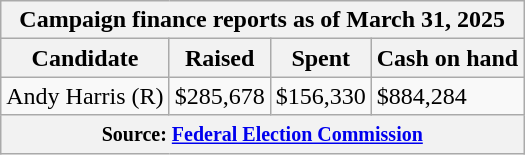<table class="wikitable sortable">
<tr>
<th colspan=4>Campaign finance reports as of March 31, 2025</th>
</tr>
<tr style="text-align:center;">
<th>Candidate</th>
<th>Raised</th>
<th>Spent</th>
<th>Cash on hand</th>
</tr>
<tr>
<td>Andy Harris (R)</td>
<td>$285,678</td>
<td>$156,330</td>
<td>$884,284</td>
</tr>
<tr>
<th colspan="4"><small>Source: <a href='#'>Federal Election Commission</a></small></th>
</tr>
</table>
